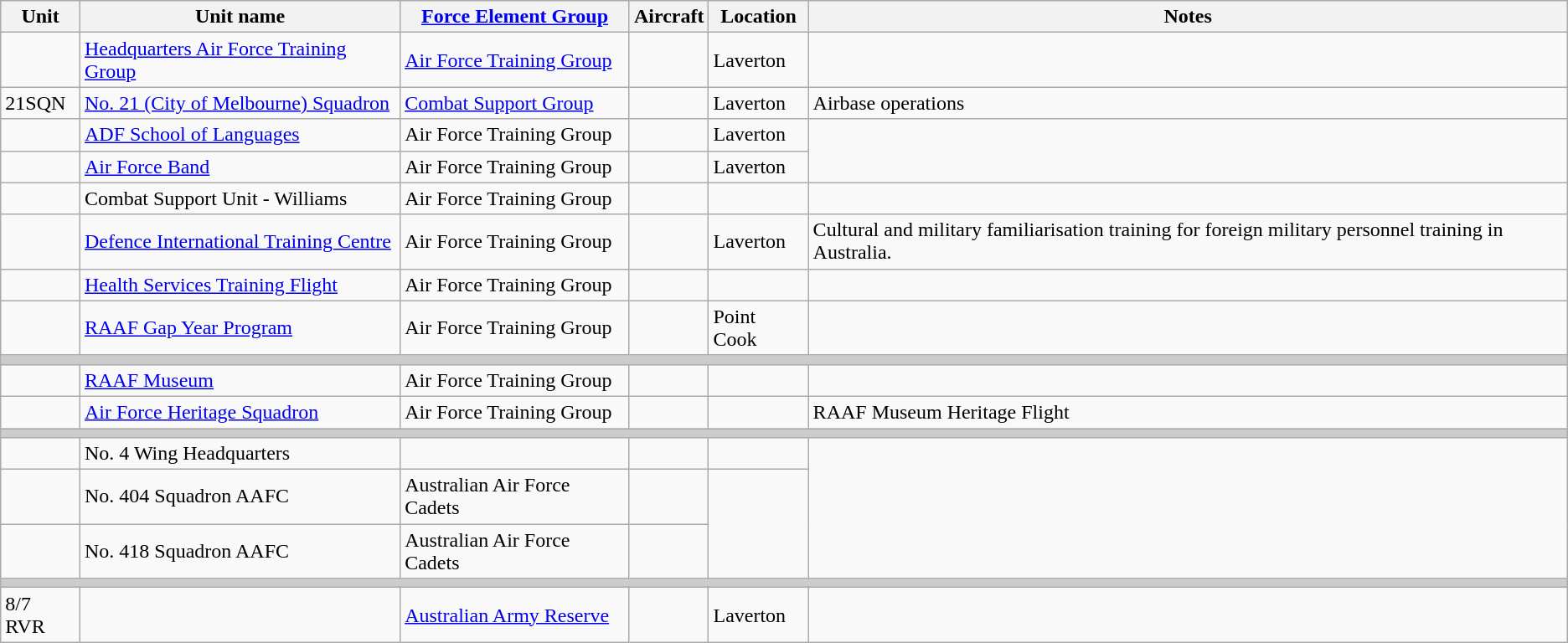<table class="wikitable sortable">
<tr>
<th>Unit</th>
<th>Unit name</th>
<th><a href='#'>Force Element Group</a></th>
<th>Aircraft</th>
<th>Location</th>
<th>Notes</th>
</tr>
<tr>
<td></td>
<td><a href='#'>Headquarters Air Force Training Group</a></td>
<td><a href='#'>Air Force Training Group</a></td>
<td></td>
<td>Laverton</td>
<td></td>
</tr>
<tr>
<td>21SQN</td>
<td><a href='#'>No. 21 (City of Melbourne) Squadron</a></td>
<td><a href='#'>Combat Support Group</a></td>
<td></td>
<td>Laverton</td>
<td>Airbase operations</td>
</tr>
<tr>
<td></td>
<td><a href='#'>ADF School of Languages</a></td>
<td>Air Force Training Group</td>
<td></td>
<td>Laverton</td>
<td rowspan=2></td>
</tr>
<tr>
<td></td>
<td><a href='#'>Air Force Band</a></td>
<td>Air Force Training Group</td>
<td></td>
<td>Laverton</td>
</tr>
<tr>
<td></td>
<td>Combat Support Unit - Williams</td>
<td>Air Force Training Group</td>
<td></td>
<td></td>
<td></td>
</tr>
<tr>
<td></td>
<td><a href='#'>Defence International Training Centre</a></td>
<td>Air Force Training Group</td>
<td></td>
<td>Laverton</td>
<td>Cultural and military familiarisation training for foreign military personnel training in Australia.</td>
</tr>
<tr>
<td></td>
<td><a href='#'>Health Services Training Flight</a></td>
<td>Air Force Training Group</td>
<td></td>
<td></td>
<td></td>
</tr>
<tr>
<td></td>
<td><a href='#'>RAAF Gap Year Program</a></td>
<td>Air Force Training Group</td>
<td></td>
<td>Point Cook</td>
<td></td>
</tr>
<tr>
<th colspan=6 style="background: #cccccc;"></th>
</tr>
<tr>
<td></td>
<td><a href='#'>RAAF Museum</a></td>
<td>Air Force Training Group</td>
<td></td>
<td></td>
<td></td>
</tr>
<tr>
<td></td>
<td><a href='#'>Air Force Heritage Squadron</a></td>
<td>Air Force Training Group</td>
<td></td>
<td></td>
<td>RAAF Museum Heritage Flight</td>
</tr>
<tr>
<th colspan=6 style="background: #cccccc;"></th>
</tr>
<tr>
<td></td>
<td>No. 4 Wing Headquarters</td>
<td></td>
<td></td>
<td></td>
<td rowspan=3></td>
</tr>
<tr>
<td></td>
<td>No. 404 Squadron AAFC</td>
<td>Australian Air Force Cadets</td>
<td></td>
</tr>
<tr>
<td></td>
<td>No. 418 Squadron AAFC</td>
<td>Australian Air Force Cadets</td>
<td></td>
</tr>
<tr>
<th colspan=6 style="background: #cccccc;"></th>
</tr>
<tr>
<td>8/7 RVR</td>
<td></td>
<td><a href='#'>Australian Army Reserve</a></td>
<td></td>
<td>Laverton</td>
<td></td>
</tr>
</table>
